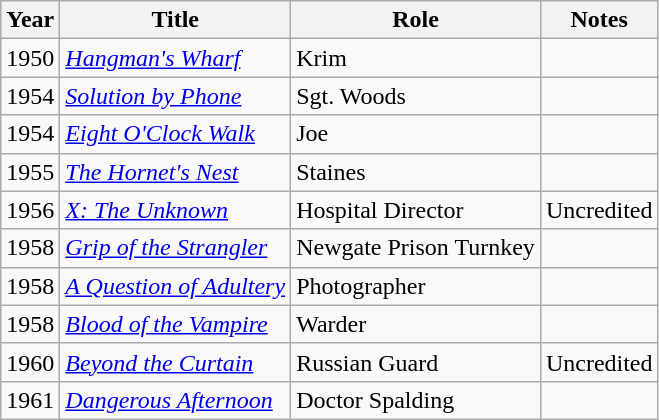<table class="wikitable">
<tr>
<th>Year</th>
<th>Title</th>
<th>Role</th>
<th>Notes</th>
</tr>
<tr>
<td>1950</td>
<td><em><a href='#'>Hangman's Wharf</a></em></td>
<td>Krim</td>
<td></td>
</tr>
<tr>
<td>1954</td>
<td><em><a href='#'>Solution by Phone</a></em></td>
<td>Sgt. Woods</td>
<td></td>
</tr>
<tr>
<td>1954</td>
<td><em><a href='#'>Eight O'Clock Walk</a></em></td>
<td>Joe</td>
<td></td>
</tr>
<tr>
<td>1955</td>
<td><em><a href='#'>The Hornet's Nest</a></em></td>
<td>Staines</td>
<td></td>
</tr>
<tr>
<td>1956</td>
<td><em><a href='#'>X: The Unknown</a></em></td>
<td>Hospital Director</td>
<td>Uncredited</td>
</tr>
<tr>
<td>1958</td>
<td><em><a href='#'>Grip of the Strangler</a></em></td>
<td>Newgate Prison Turnkey</td>
<td></td>
</tr>
<tr>
<td>1958</td>
<td><em><a href='#'>A Question of Adultery</a></em></td>
<td>Photographer</td>
<td></td>
</tr>
<tr>
<td>1958</td>
<td><em><a href='#'>Blood of the Vampire</a></em></td>
<td>Warder</td>
<td></td>
</tr>
<tr>
<td>1960</td>
<td><em><a href='#'>Beyond the Curtain</a></em></td>
<td>Russian Guard</td>
<td>Uncredited</td>
</tr>
<tr>
<td>1961</td>
<td><em><a href='#'>Dangerous Afternoon</a></em></td>
<td>Doctor Spalding</td>
<td></td>
</tr>
</table>
